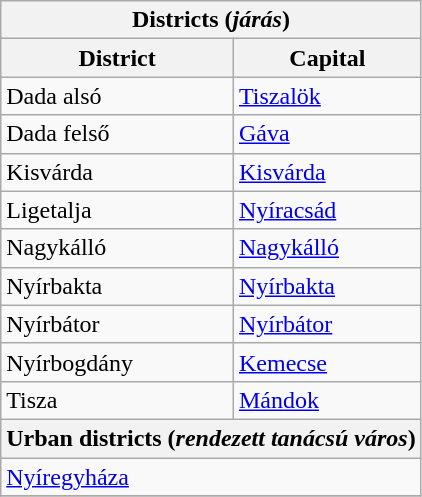<table class="wikitable">
<tr>
<th colspan=2>Districts (<em>járás</em>)</th>
</tr>
<tr>
<th>District</th>
<th>Capital</th>
</tr>
<tr>
<td>Dada alsó</td>
<td><a href='#'>Tiszalök</a></td>
</tr>
<tr>
<td>Dada felső</td>
<td><a href='#'>Gáva</a></td>
</tr>
<tr>
<td>Kisvárda</td>
<td><a href='#'>Kisvárda</a></td>
</tr>
<tr>
<td>Ligetalja</td>
<td><a href='#'>Nyíracsád</a></td>
</tr>
<tr>
<td>Nagykálló</td>
<td><a href='#'>Nagykálló</a></td>
</tr>
<tr>
<td>Nyírbakta</td>
<td><a href='#'>Nyírbakta</a></td>
</tr>
<tr>
<td>Nyírbátor</td>
<td><a href='#'>Nyírbátor</a></td>
</tr>
<tr>
<td>Nyírbogdány</td>
<td><a href='#'>Kemecse</a></td>
</tr>
<tr>
<td>Tisza</td>
<td><a href='#'>Mándok</a></td>
</tr>
<tr>
<th colspan=2>Urban districts (<em>rendezett tanácsú város</em>)</th>
</tr>
<tr>
<td colspan=2><a href='#'>Nyíregyháza</a></td>
</tr>
<tr>
</tr>
</table>
